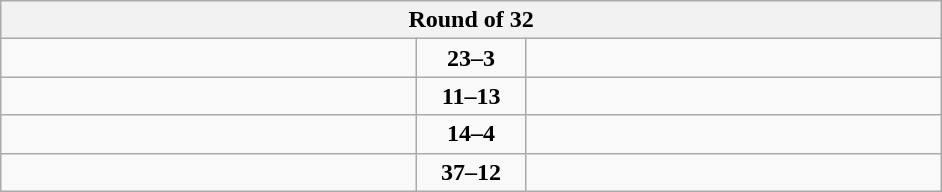<table class="wikitable" style="text-align: center;">
<tr>
<th colspan=3>Round of 32</th>
</tr>
<tr>
<td align=left width="270"><strong></strong></td>
<td align=center width="65"><strong>23–3</strong></td>
<td align=left width="270"></td>
</tr>
<tr>
<td align=left></td>
<td align=center><strong>11–13</strong></td>
<td align=left><strong></strong></td>
</tr>
<tr>
<td align=left><strong></strong></td>
<td align=center><strong>14–4</strong></td>
<td align=left></td>
</tr>
<tr>
<td align=left><strong></strong></td>
<td align=center><strong>37–12</strong></td>
<td align=left></td>
</tr>
</table>
